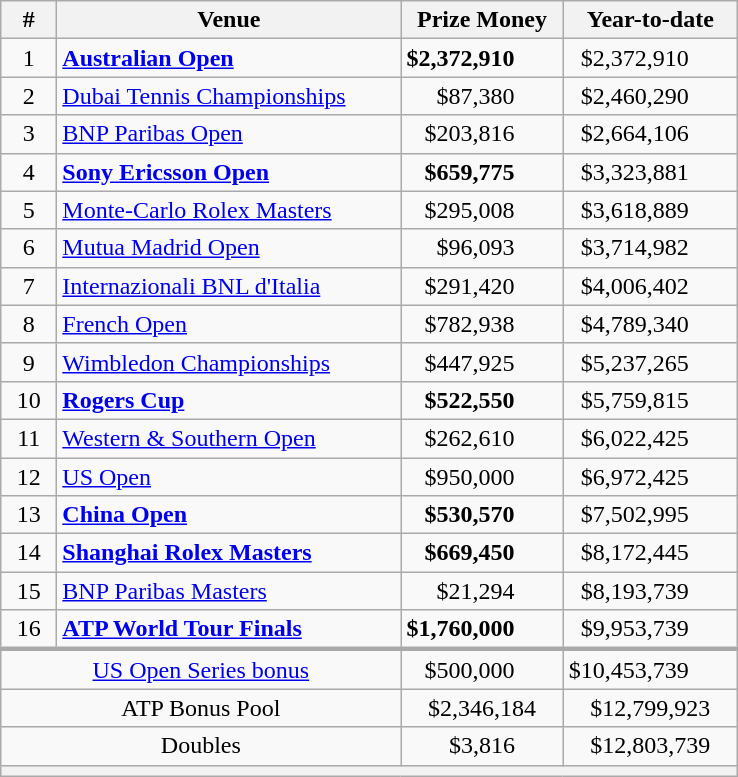<table class="sortable wikitable">
<tr>
<th style="width:30px;">#</th>
<th style="width:222px;">Venue</th>
<th style="width:100px;">Prize Money</th>
<th style="width:100px;">Year-to-date</th>
</tr>
<tr style="text-align:center;">
<td>1</td>
<td style="text-align:left;"><strong><a href='#'>Australian Open</a></strong></td>
<td align=right style="padding-right: 2em"><strong>$2,372,910</strong></td>
<td align=right style="padding-right: 2em">$2,372,910</td>
</tr>
<tr style="text-align:center;">
<td>2</td>
<td style="text-align:left;"><a href='#'>Dubai Tennis Championships</a></td>
<td align=right style="padding-right: 2em">$87,380</td>
<td align=right style="padding-right: 2em">$2,460,290</td>
</tr>
<tr style="text-align:center;">
<td>3</td>
<td style="text-align:left;"><a href='#'>BNP Paribas Open</a></td>
<td align=right style="padding-right: 2em">$203,816</td>
<td align=right style="padding-right: 2em">$2,664,106</td>
</tr>
<tr style="text-align:center;">
<td>4</td>
<td style="text-align:left;"><strong><a href='#'>Sony Ericsson Open</a></strong></td>
<td align=right style="padding-right: 2em"><strong>$659,775</strong></td>
<td align=right style="padding-right: 2em">$3,323,881</td>
</tr>
<tr style="text-align:center;">
<td>5</td>
<td style="text-align:left;"><a href='#'>Monte-Carlo Rolex Masters</a></td>
<td align=right style="padding-right: 2em">$295,008</td>
<td align=right style="padding-right: 2em">$3,618,889</td>
</tr>
<tr style="text-align:center;">
<td>6</td>
<td style="text-align:left;"><a href='#'>Mutua Madrid Open</a></td>
<td align=right style="padding-right: 2em">$96,093</td>
<td align=right style="padding-right: 2em">$3,714,982</td>
</tr>
<tr style="text-align:center;">
<td>7</td>
<td style="text-align:left;"><a href='#'>Internazionali BNL d'Italia</a></td>
<td align=right style="padding-right: 2em">$291,420</td>
<td align=right style="padding-right: 2em">$4,006,402</td>
</tr>
<tr style="text-align:center;">
<td>8</td>
<td style="text-align:left;"><a href='#'>French Open</a></td>
<td align=right style="padding-right: 2em">$782,938</td>
<td align=right style="padding-right: 2em">$4,789,340</td>
</tr>
<tr style="text-align:center;">
<td>9</td>
<td style="text-align:left;"><a href='#'>Wimbledon Championships</a></td>
<td align=right style="padding-right: 2em">$447,925</td>
<td align=right style="padding-right: 2em">$5,237,265</td>
</tr>
<tr style="text-align:center;">
<td>10</td>
<td style="text-align:left;"><strong><a href='#'>Rogers Cup</a></strong></td>
<td align=right style="padding-right: 2em"><strong>$522,550</strong></td>
<td align=right style="padding-right: 2em">$5,759,815</td>
</tr>
<tr style="text-align:center;">
<td>11</td>
<td style="text-align:left;"><a href='#'>Western & Southern Open</a></td>
<td align=right style="padding-right: 2em">$262,610</td>
<td align=right style="padding-right: 2em">$6,022,425</td>
</tr>
<tr style="text-align:center;">
<td>12</td>
<td style="text-align:left;"><a href='#'>US Open</a></td>
<td align=right style="padding-right: 2em">$950,000</td>
<td align=right style="padding-right: 2em">$6,972,425</td>
</tr>
<tr style="text-align:center;">
<td>13</td>
<td style="text-align:left;"><strong><a href='#'>China Open</a></strong></td>
<td align=right style="padding-right: 2em"><strong>$530,570</strong></td>
<td align=right style="padding-right: 2em">$7,502,995</td>
</tr>
<tr style="text-align:center;">
<td>14</td>
<td style="text-align:left;"><strong><a href='#'>Shanghai Rolex Masters</a></strong></td>
<td align=right style="padding-right: 2em"><strong>$669,450</strong></td>
<td align=right style="padding-right: 2em">$8,172,445</td>
</tr>
<tr style="text-align:center;">
<td>15</td>
<td style="text-align:left;"><a href='#'>BNP Paribas Masters</a></td>
<td align=right style="padding-right: 2em">$21,294</td>
<td align=right style="padding-right: 2em">$8,193,739</td>
</tr>
<tr style="text-align:center;">
<td>16</td>
<td style="text-align:left;"><strong><a href='#'>ATP World Tour Finals</a></strong></td>
<td align=right style="padding-right: 2em"><strong>$1,760,000</strong></td>
<td align=right style="padding-right: 2em">$9,953,739</td>
</tr>
<tr style="text-align:center;border-top:3px solid darkgrey">
<td colspan=2><a href='#'>US Open Series bonus</a></td>
<td align=right style="padding-right: 2em">$500,000</td>
<td align=right style="padding-right: 2em">$10,453,739</td>
</tr>
<tr>
<td colspan=2 align=center>ATP Bonus Pool</td>
<td style="text-align:center;">$2,346,184</td>
<td style="text-align:center;">$12,799,923</td>
</tr>
<tr>
<td colspan=2 align=center>Doubles</td>
<td style="text-align:center;">$3,816</td>
<td style="text-align:center;">$12,803,739</td>
</tr>
<tr>
<th colspan=6></th>
</tr>
</table>
